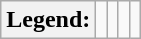<table class="wikitable">
<tr>
<th>Legend:</th>
<td></td>
<td></td>
<td></td>
<td></td>
</tr>
</table>
